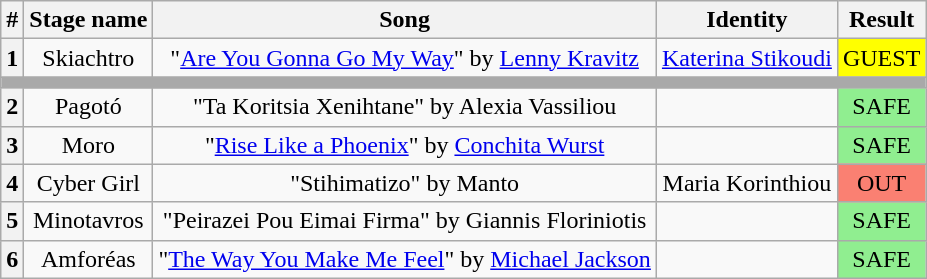<table class="wikitable plainrowheaders" style="text-align: center;">
<tr>
<th>#</th>
<th>Stage name</th>
<th>Song</th>
<th>Identity</th>
<th>Result</th>
</tr>
<tr>
<th>1</th>
<td>Skiachtro</td>
<td>"<a href='#'>Are You Gonna Go My Way</a>" by <a href='#'>Lenny Kravitz</a></td>
<td><a href='#'>Katerina Stikoudi</a></td>
<td bgcolor=yellow>GUEST</td>
</tr>
<tr>
<td colspan="5" style="background:darkgray"></td>
</tr>
<tr>
<th>2</th>
<td>Pagotó</td>
<td>"Ta Koritsia Χenihtane" by Alexia Vassiliou</td>
<td></td>
<td bgcolor="lightgreen">SAFE</td>
</tr>
<tr>
<th>3</th>
<td>Moro</td>
<td>"<a href='#'>Rise Like a Phoenix</a>" by <a href='#'>Conchita Wurst</a></td>
<td></td>
<td bgcolor="lightgreen">SAFE</td>
</tr>
<tr>
<th>4</th>
<td>Cyber Girl</td>
<td>"Stihimatizo" by Manto</td>
<td>Maria Korinthiou</td>
<td bgcolor="salmon">OUT</td>
</tr>
<tr>
<th>5</th>
<td>Minotavros</td>
<td>"Peirazei Pou Eimai Firma" by Giannis Floriniotis</td>
<td></td>
<td bgcolor="lightgreen">SAFE</td>
</tr>
<tr>
<th>6</th>
<td>Amforéas</td>
<td>"<a href='#'>The Way You Make Me Feel</a>" by <a href='#'>Michael Jackson</a></td>
<td></td>
<td bgcolor=lightgreen>SAFE</td>
</tr>
</table>
